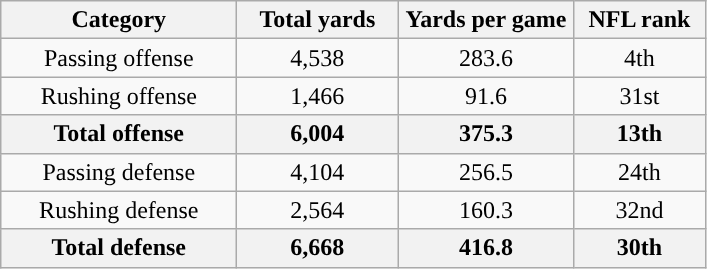<table class="wikitable" style="text-align:center">
<tr>
<th width="150">Category</th>
<th width="100">Total yards</th>
<th width="110">Yards per game</th>
<th width="80">NFL rank<br></th>
</tr>
<tr>
<td>Passing offense</td>
<td>4,538</td>
<td>283.6</td>
<td>4th</td>
</tr>
<tr>
<td>Rushing offense</td>
<td>1,466</td>
<td>91.6</td>
<td>31st</td>
</tr>
<tr>
<th>Total offense</th>
<th>6,004</th>
<th>375.3</th>
<th>13th</th>
</tr>
<tr>
<td>Passing defense</td>
<td>4,104</td>
<td>256.5</td>
<td>24th</td>
</tr>
<tr>
<td>Rushing defense</td>
<td>2,564</td>
<td>160.3</td>
<td>32nd</td>
</tr>
<tr>
<th>Total defense</th>
<th>6,668</th>
<th>416.8</th>
<th>30th</th>
</tr>
</table>
